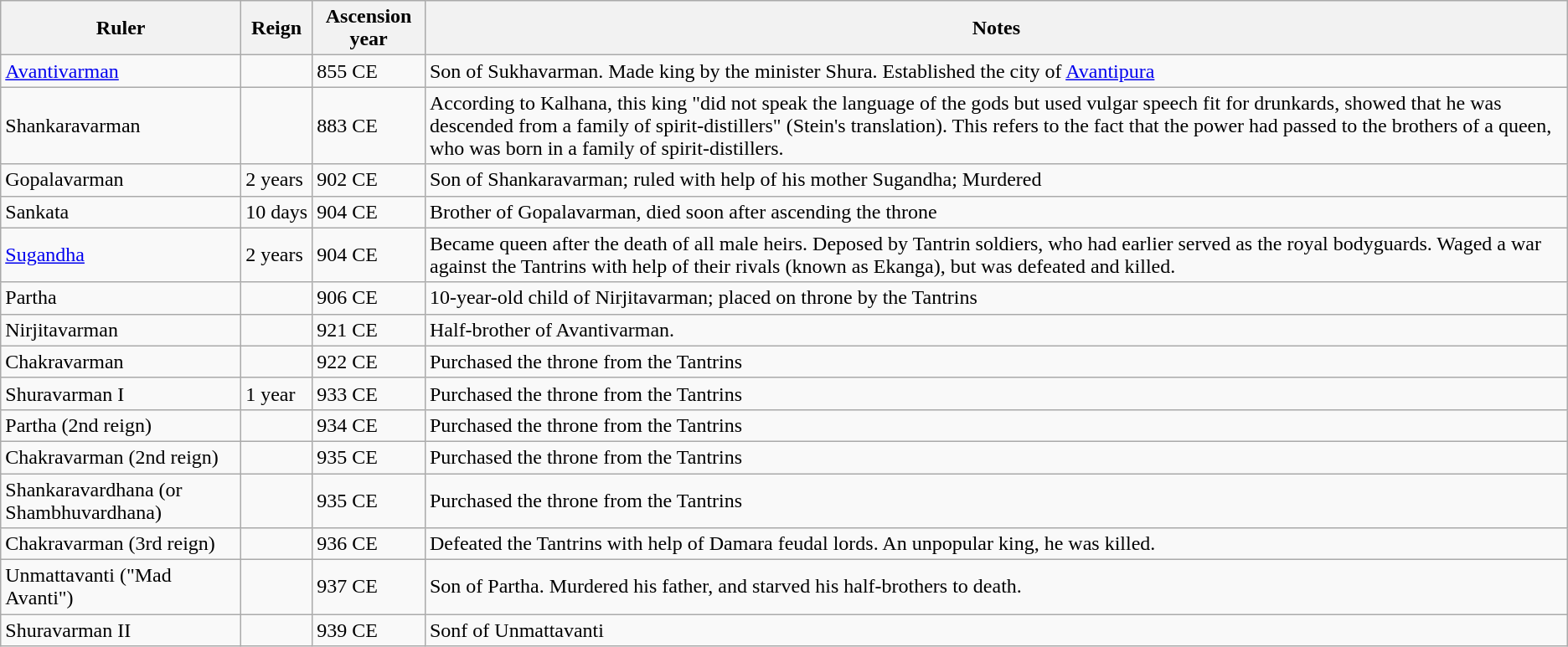<table class="wikitable">
<tr>
<th>Ruler</th>
<th>Reign</th>
<th>Ascension year</th>
<th>Notes</th>
</tr>
<tr>
<td><a href='#'>Avantivarman</a></td>
<td></td>
<td>855 CE</td>
<td>Son of Sukhavarman. Made king by the minister Shura. Established the city of <a href='#'>Avantipura</a></td>
</tr>
<tr>
<td>Shankaravarman</td>
<td></td>
<td>883 CE</td>
<td>According to Kalhana, this king "did not speak the language of the gods but used vulgar speech fit for drunkards, showed that he was descended from a family of spirit-distillers" (Stein's translation). This refers to the fact that the power had passed to the brothers of a queen, who was born in a family of spirit-distillers.</td>
</tr>
<tr>
<td>Gopalavarman</td>
<td>2 years</td>
<td>902 CE</td>
<td>Son of Shankaravarman; ruled with help of his mother Sugandha; Murdered</td>
</tr>
<tr>
<td>Sankata</td>
<td>10 days</td>
<td>904 CE</td>
<td>Brother of Gopalavarman, died soon after ascending the throne</td>
</tr>
<tr>
<td><a href='#'>Sugandha</a></td>
<td>2 years</td>
<td>904 CE</td>
<td>Became queen after the death of all male heirs. Deposed by Tantrin soldiers, who had earlier served as the royal bodyguards. Waged a war against the Tantrins with help of their rivals (known as Ekanga), but was defeated and killed.</td>
</tr>
<tr>
<td>Partha</td>
<td></td>
<td>906 CE</td>
<td>10-year-old child of Nirjitavarman; placed on throne by the Tantrins</td>
</tr>
<tr>
<td>Nirjitavarman</td>
<td></td>
<td>921 CE</td>
<td>Half-brother of Avantivarman.</td>
</tr>
<tr>
<td>Chakravarman</td>
<td></td>
<td>922 CE</td>
<td>Purchased the throne from the Tantrins</td>
</tr>
<tr>
<td>Shuravarman I</td>
<td>1 year</td>
<td>933 CE</td>
<td>Purchased the throne from the Tantrins</td>
</tr>
<tr>
<td>Partha (2nd reign)</td>
<td></td>
<td>934 CE</td>
<td>Purchased the throne from the Tantrins</td>
</tr>
<tr>
<td>Chakravarman (2nd reign)</td>
<td></td>
<td>935 CE</td>
<td>Purchased the throne from the Tantrins</td>
</tr>
<tr>
<td>Shankaravardhana (or Shambhuvardhana)</td>
<td></td>
<td>935 CE</td>
<td>Purchased the throne from the Tantrins</td>
</tr>
<tr>
<td>Chakravarman (3rd reign)</td>
<td></td>
<td>936 CE</td>
<td>Defeated the Tantrins with help of Damara feudal lords. An unpopular king, he was killed.</td>
</tr>
<tr>
<td>Unmattavanti ("Mad Avanti")</td>
<td></td>
<td>937 CE</td>
<td>Son of Partha. Murdered his father, and starved his half-brothers to death.</td>
</tr>
<tr>
<td>Shuravarman II</td>
<td></td>
<td>939 CE</td>
<td>Sonf of Unmattavanti</td>
</tr>
</table>
